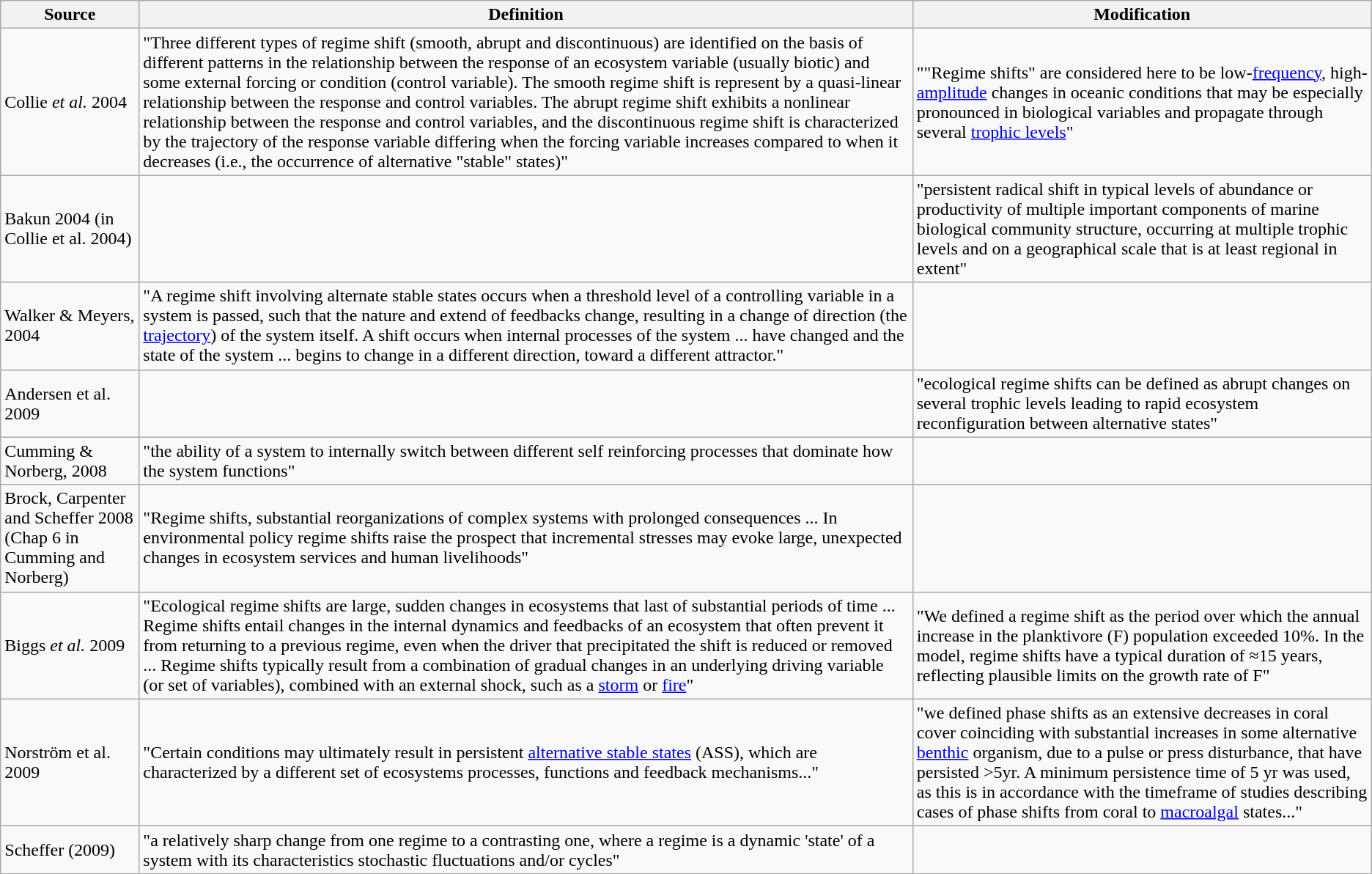<table class="wikitable">
<tr>
<th>Source</th>
<th>Definition</th>
<th>Modification</th>
</tr>
<tr>
<td>Collie <em>et al.</em> 2004</td>
<td>"Three different types of regime shift (smooth, abrupt and discontinuous) are identified on the basis of different patterns in the relationship between the response of an ecosystem variable (usually biotic) and some external forcing or condition (control variable). The smooth regime shift is represent by a quasi-linear relationship between the response and control variables. The abrupt regime shift exhibits a nonlinear relationship between the response and control variables, and the discontinuous regime shift is characterized by the trajectory of the response variable differing when the forcing variable increases compared to when it decreases (i.e., the occurrence of alternative "stable" states)"</td>
<td>""Regime shifts" are considered here to be low-<a href='#'>frequency</a>, high-<a href='#'>amplitude</a> changes in oceanic conditions that may be especially pronounced in biological variables and propagate through several <a href='#'>trophic levels</a>"</td>
</tr>
<tr>
<td>Bakun 2004 (in Collie et al. 2004)</td>
<td></td>
<td>"persistent radical shift in typical levels of abundance or productivity of multiple important components of marine biological community structure, occurring at multiple trophic levels and on a geographical scale that is at least regional in extent"</td>
</tr>
<tr>
<td>Walker & Meyers, 2004</td>
<td>"A regime shift involving alternate stable states occurs when a threshold level of a controlling variable in a system is passed, such that the nature and extend of feedbacks change, resulting in a change of direction (the <a href='#'>trajectory</a>) of the system itself. A shift occurs when internal processes of the system ... have changed and the state of the system ... begins to change in a different direction, toward a different attractor."</td>
<td></td>
</tr>
<tr>
<td>Andersen et al. 2009</td>
<td></td>
<td>"ecological regime shifts can be defined as abrupt changes on several trophic levels leading to rapid ecosystem reconfiguration between alternative states"</td>
</tr>
<tr>
<td>Cumming & Norberg, 2008</td>
<td>"the ability of a system to internally switch between different self reinforcing processes that dominate how the system functions"</td>
<td></td>
</tr>
<tr>
<td>Brock, Carpenter and Scheffer 2008 (Chap 6 in Cumming and Norberg)</td>
<td>"Regime shifts, substantial reorganizations of complex systems with prolonged consequences ... In environmental policy regime shifts raise the prospect that incremental stresses may evoke large, unexpected changes in ecosystem services and human livelihoods"</td>
<td></td>
</tr>
<tr>
<td>Biggs <em>et al.</em> 2009</td>
<td>"Ecological regime shifts are large, sudden changes in ecosystems that last of substantial periods of time ... Regime shifts entail changes in the internal dynamics and feedbacks of an ecosystem that often prevent it from returning to a previous regime, even when the driver that precipitated the shift is reduced or removed ... Regime shifts typically result from a combination of gradual changes in an underlying driving variable (or set of variables), combined with an external shock, such as a <a href='#'>storm</a> or <a href='#'>fire</a>"</td>
<td>"We defined a regime shift as the period over which the annual increase in the planktivore (F) population exceeded 10%. In the model, regime shifts have a typical duration of ≈15 years, reflecting plausible limits on the growth rate of F"</td>
</tr>
<tr>
<td>Norström et al. 2009</td>
<td>"Certain conditions may ultimately result in persistent <a href='#'>alternative stable states</a> (ASS), which are characterized by a different set of ecosystems processes, functions and feedback mechanisms..."</td>
<td>"we defined phase shifts as an extensive decreases in coral cover coinciding with substantial increases in some alternative <a href='#'>benthic</a> organism, due to a pulse or press disturbance, that have persisted >5yr. A minimum persistence time of 5 yr was used, as this is in accordance with the timeframe of studies describing cases of phase shifts from coral to <a href='#'>macroalgal</a> states..."</td>
</tr>
<tr>
<td>Scheffer (2009)</td>
<td>"a relatively sharp change from one regime to a contrasting one, where a regime is a dynamic 'state' of a system with its characteristics stochastic fluctuations and/or cycles"</td>
<td></td>
</tr>
</table>
